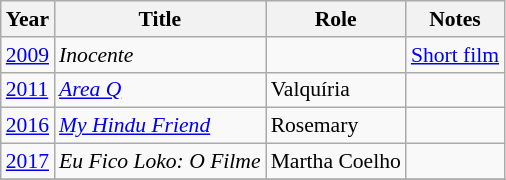<table class="wikitable" style="font-size: 90%;">
<tr>
<th>Year</th>
<th>Title</th>
<th>Role</th>
<th>Notes</th>
</tr>
<tr>
<td><a href='#'>2009</a></td>
<td><em>Inocente</em></td>
<td></td>
<td><a href='#'>Short film</a></td>
</tr>
<tr>
<td><a href='#'>2011</a></td>
<td><em><a href='#'>Area Q</a></em></td>
<td>Valquíria</td>
<td></td>
</tr>
<tr>
<td><a href='#'>2016</a></td>
<td><em><a href='#'>My Hindu Friend</a></em></td>
<td>Rosemary</td>
<td></td>
</tr>
<tr>
<td><a href='#'>2017</a></td>
<td><em>Eu Fico Loko: O Filme</em></td>
<td>Martha Coelho</td>
<td></td>
</tr>
<tr>
</tr>
</table>
